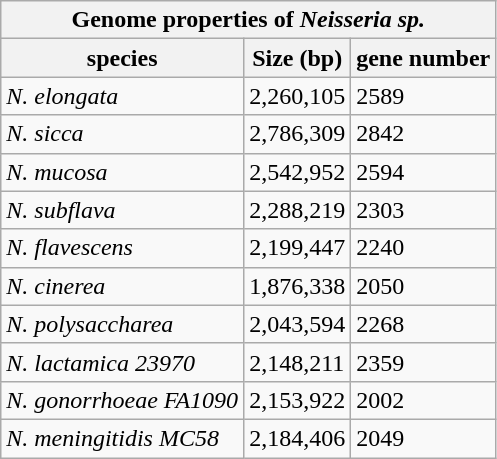<table class="wikitable">
<tr>
<th colspan="3">Genome properties of <em>Neisseria sp.</em></th>
</tr>
<tr>
<th>species</th>
<th>Size (bp)</th>
<th>gene number</th>
</tr>
<tr>
<td><em>N. elongata</em></td>
<td>2,260,105</td>
<td>2589</td>
</tr>
<tr>
<td><em>N. sicca</em></td>
<td>2,786,309</td>
<td>2842</td>
</tr>
<tr>
<td><em>N. mucosa</em></td>
<td>2,542,952</td>
<td>2594</td>
</tr>
<tr>
<td><em>N. subflava</em></td>
<td>2,288,219</td>
<td>2303</td>
</tr>
<tr>
<td><em>N. flavescens</em></td>
<td>2,199,447</td>
<td>2240</td>
</tr>
<tr>
<td><em>N. cinerea</em></td>
<td>1,876,338</td>
<td>2050</td>
</tr>
<tr>
<td><em>N. polysaccharea</em></td>
<td>2,043,594</td>
<td>2268</td>
</tr>
<tr>
<td><em>N. lactamica 23970</em></td>
<td>2,148,211</td>
<td>2359</td>
</tr>
<tr>
<td><em>N. gonorrhoeae FA1090</em></td>
<td>2,153,922</td>
<td>2002</td>
</tr>
<tr>
<td><em>N. meningitidis MC58</em></td>
<td>2,184,406</td>
<td>2049</td>
</tr>
</table>
